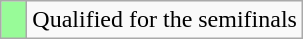<table class="wikitable">
<tr>
<td width=10px bgcolor="#98fb98"></td>
<td>Qualified for the semifinals</td>
</tr>
</table>
